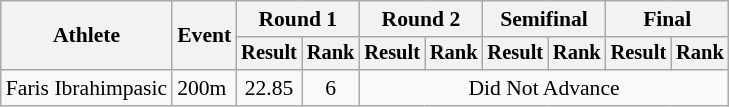<table class="wikitable" style="font-size:90%">
<tr>
<th rowspan="2">Athlete</th>
<th rowspan="2">Event</th>
<th colspan="2">Round 1</th>
<th colspan="2">Round 2</th>
<th colspan="2">Semifinal</th>
<th colspan="2">Final</th>
</tr>
<tr style="font-size:95%">
<th>Result</th>
<th>Rank</th>
<th>Result</th>
<th>Rank</th>
<th>Result</th>
<th>Rank</th>
<th>Result</th>
<th>Rank</th>
</tr>
<tr align=center>
<td align=left>Faris Ibrahimpasic</td>
<td align=left rowspan=2>200m</td>
<td>22.85</td>
<td>6</td>
<td colspan=6>Did Not Advance</td>
</tr>
</table>
